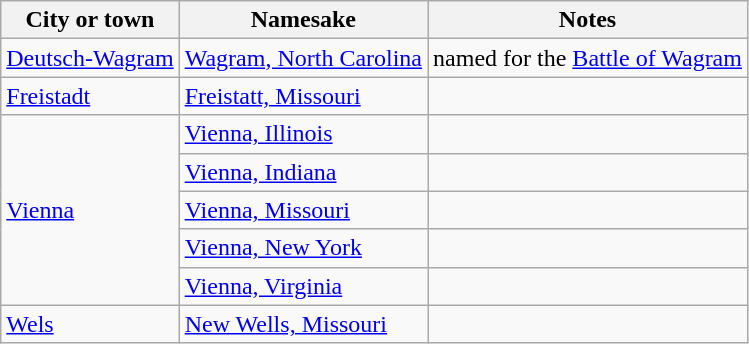<table class="wikitable">
<tr>
<th>City or town</th>
<th>Namesake</th>
<th>Notes</th>
</tr>
<tr>
<td><a href='#'>Deutsch-Wagram</a></td>
<td><a href='#'>Wagram, North Carolina</a></td>
<td>named for the <a href='#'>Battle of Wagram</a></td>
</tr>
<tr>
<td><a href='#'>Freistadt</a></td>
<td><a href='#'>Freistatt, Missouri</a></td>
<td></td>
</tr>
<tr>
<td rowspan =5><a href='#'>Vienna</a></td>
<td><a href='#'>Vienna, Illinois</a></td>
<td></td>
</tr>
<tr>
<td><a href='#'>Vienna, Indiana</a></td>
<td></td>
</tr>
<tr>
<td><a href='#'>Vienna, Missouri</a></td>
<td></td>
</tr>
<tr>
<td><a href='#'>Vienna, New York</a></td>
<td> </td>
</tr>
<tr>
<td><a href='#'>Vienna, Virginia</a></td>
<td> </td>
</tr>
<tr>
<td><a href='#'>Wels</a></td>
<td><a href='#'>New Wells, Missouri</a></td>
<td> </td>
</tr>
</table>
